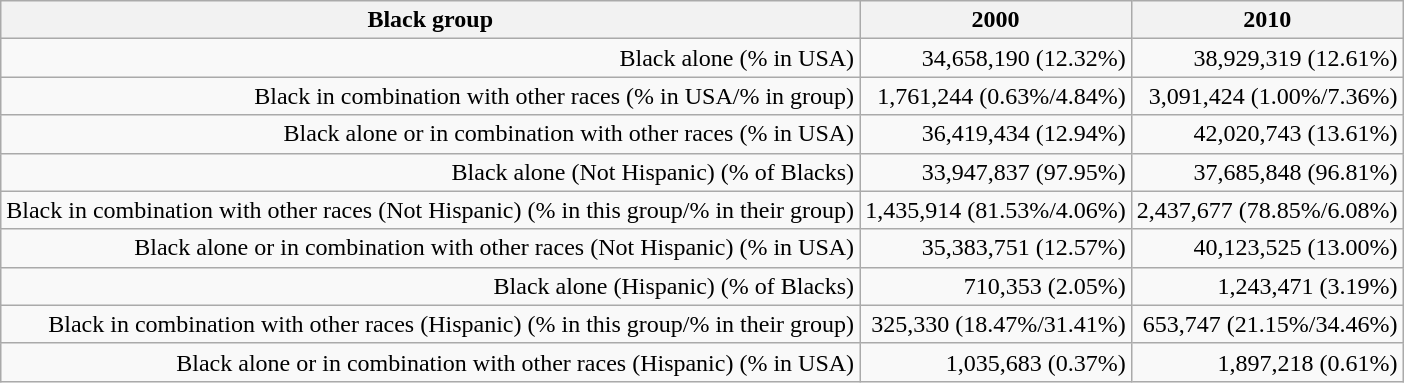<table class="wikitable col1left" style="text-align: right;">
<tr>
<th>Black group</th>
<th>2000</th>
<th>2010</th>
</tr>
<tr>
<td>Black alone (% in USA)</td>
<td>34,658,190 (12.32%)</td>
<td>38,929,319 (12.61%)</td>
</tr>
<tr>
<td>Black in combination with other races (% in USA/% in group)</td>
<td>1,761,244 (0.63%/4.84%)</td>
<td>3,091,424 (1.00%/7.36%)</td>
</tr>
<tr>
<td>Black alone or in combination with other races (% in USA)</td>
<td>36,419,434 (12.94%)</td>
<td>42,020,743 (13.61%)</td>
</tr>
<tr>
<td>Black alone (Not Hispanic) (% of Blacks)</td>
<td>33,947,837 (97.95%)</td>
<td>37,685,848 (96.81%)</td>
</tr>
<tr>
<td>Black in combination with other races (Not Hispanic) (% in this group/% in their group)</td>
<td>1,435,914 (81.53%/4.06%)</td>
<td>2,437,677 (78.85%/6.08%)</td>
</tr>
<tr>
<td>Black alone or in combination with other races (Not Hispanic) (% in USA)</td>
<td>35,383,751 (12.57%)</td>
<td>40,123,525 (13.00%)</td>
</tr>
<tr>
<td>Black alone (Hispanic) (% of Blacks)</td>
<td>710,353 (2.05%)</td>
<td>1,243,471 (3.19%)</td>
</tr>
<tr>
<td>Black in combination with other races (Hispanic) (% in this group/% in their group)</td>
<td>325,330 (18.47%/31.41%)</td>
<td>653,747 (21.15%/34.46%)</td>
</tr>
<tr>
<td>Black alone or in combination with other races (Hispanic) (% in USA)</td>
<td>1,035,683 (0.37%)</td>
<td>1,897,218 (0.61%)</td>
</tr>
</table>
